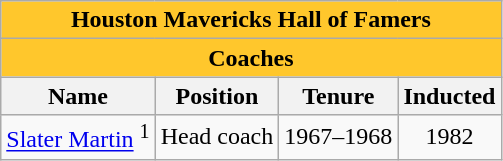<table class="wikitable" style="text-align:center">
<tr>
<th colspan="4" style="background:#FFC72C; color:black;">Houston Mavericks Hall of Famers</th>
</tr>
<tr>
<th colspan="4" style="text-align:center; background:#FFC72C; color:black;">Coaches</th>
</tr>
<tr>
<th>Name</th>
<th>Position</th>
<th>Tenure</th>
<th>Inducted</th>
</tr>
<tr>
<td><a href='#'>Slater Martin</a> <sup>1</sup></td>
<td>Head coach</td>
<td>1967–1968</td>
<td>1982</td>
</tr>
</table>
